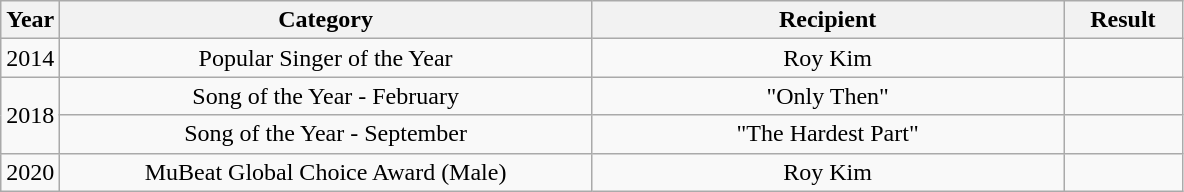<table class="wikitable" style="text-align:center">
<tr>
<th width="5%">Year</th>
<th width="45%">Category</th>
<th width="40%">Recipient</th>
<th width="10%">Result</th>
</tr>
<tr>
<td>2014</td>
<td>Popular Singer of the Year</td>
<td>Roy Kim </td>
<td></td>
</tr>
<tr>
<td rowspan="2">2018</td>
<td>Song of the Year - February</td>
<td>"Only Then"</td>
<td></td>
</tr>
<tr>
<td>Song of the Year - September</td>
<td>"The Hardest Part"</td>
<td></td>
</tr>
<tr>
<td>2020</td>
<td>MuBeat Global Choice Award (Male)</td>
<td>Roy Kim</td>
<td></td>
</tr>
</table>
